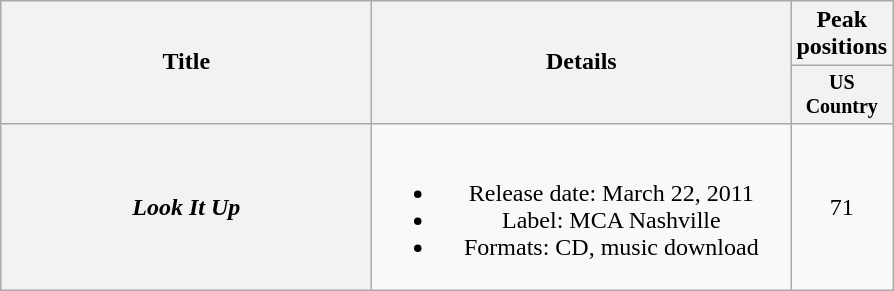<table class="wikitable plainrowheaders" style="text-align:center;">
<tr>
<th rowspan="2" style="width:15em;">Title</th>
<th rowspan="2" style="width:17em;">Details</th>
<th>Peak positions</th>
</tr>
<tr style="font-size:smaller;">
<th style="width:50px;">US Country<br></th>
</tr>
<tr>
<th scope="row"><em>Look It Up</em></th>
<td><br><ul><li>Release date: March 22, 2011</li><li>Label: MCA Nashville</li><li>Formats: CD, music download</li></ul></td>
<td>71</td>
</tr>
</table>
